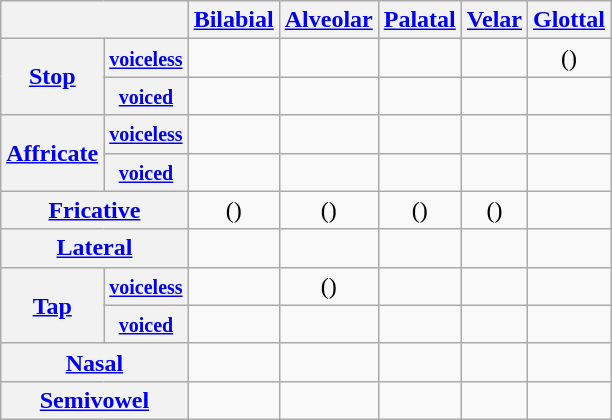<table class="wikitable" style="text-align:center">
<tr>
<th colspan="2"></th>
<th><a href='#'>Bilabial</a></th>
<th><a href='#'>Alveolar</a></th>
<th><a href='#'>Palatal</a></th>
<th><a href='#'>Velar</a></th>
<th><a href='#'>Glottal</a></th>
</tr>
<tr>
<th rowspan="2"><strong><a href='#'>Stop</a></strong></th>
<th><small><a href='#'>voiceless</a></small></th>
<td></td>
<td></td>
<td></td>
<td></td>
<td>()</td>
</tr>
<tr>
<th><small><a href='#'>voiced</a></small></th>
<td></td>
<td></td>
<td></td>
<td></td>
<td></td>
</tr>
<tr>
<th rowspan="2"><a href='#'>Affricate</a></th>
<th><small><a href='#'>voiceless</a></small></th>
<td></td>
<td></td>
<td></td>
<td></td>
<td></td>
</tr>
<tr>
<th><small><a href='#'>voiced</a></small></th>
<td></td>
<td></td>
<td></td>
<td></td>
<td></td>
</tr>
<tr>
<th colspan="2"><a href='#'>Fricative</a></th>
<td>()</td>
<td>()</td>
<td>()</td>
<td>()</td>
<td></td>
</tr>
<tr>
<th colspan="2"><strong><a href='#'>Lateral</a></strong></th>
<td></td>
<td></td>
<td></td>
<td></td>
<td></td>
</tr>
<tr>
<th rowspan="2"><a href='#'>Tap</a></th>
<th><small><a href='#'>voiceless</a></small></th>
<td></td>
<td>()</td>
<td></td>
<td></td>
<td></td>
</tr>
<tr>
<th><small><a href='#'>voiced</a></small></th>
<td></td>
<td></td>
<td></td>
<td></td>
<td></td>
</tr>
<tr>
<th colspan="2"><strong><a href='#'>Nasal</a></strong></th>
<td></td>
<td></td>
<td></td>
<td></td>
<td></td>
</tr>
<tr>
<th colspan="2"><strong><a href='#'>Semivowel</a></strong></th>
<td></td>
<td></td>
<td></td>
<td></td>
<td></td>
</tr>
</table>
